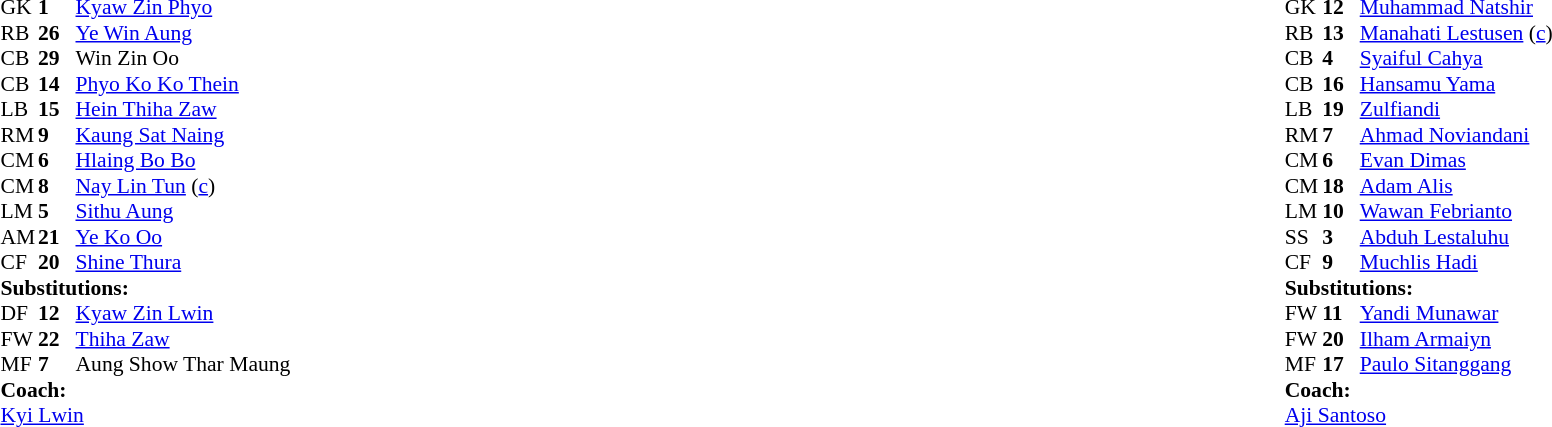<table width="100%">
<tr>
<td valign="top" width="50%"><br><table style="font-size: 90%" cellspacing="0" cellpadding="0">
<tr>
<th width="25"></th>
<th width="25"></th>
</tr>
<tr>
<td>GK</td>
<td><strong>1</strong></td>
<td><a href='#'>Kyaw Zin Phyo</a></td>
</tr>
<tr>
<td>RB</td>
<td><strong>26</strong></td>
<td><a href='#'>Ye Win Aung</a></td>
<td></td>
<td></td>
</tr>
<tr>
<td>CB</td>
<td><strong>29</strong></td>
<td>Win Zin Oo</td>
</tr>
<tr>
<td>CB</td>
<td><strong>14</strong></td>
<td><a href='#'>Phyo Ko Ko Thein</a></td>
</tr>
<tr>
<td>LB</td>
<td><strong>15</strong></td>
<td><a href='#'>Hein Thiha Zaw</a></td>
</tr>
<tr>
<td>RM</td>
<td><strong>9</strong></td>
<td><a href='#'>Kaung Sat Naing</a></td>
</tr>
<tr>
<td>CM</td>
<td><strong>6</strong></td>
<td><a href='#'>Hlaing Bo Bo</a></td>
</tr>
<tr>
<td>CM</td>
<td><strong>8</strong></td>
<td><a href='#'>Nay Lin Tun</a> (<a href='#'>c</a>)</td>
<td></td>
<td></td>
</tr>
<tr>
<td>LM</td>
<td><strong>5</strong></td>
<td><a href='#'>Sithu Aung</a></td>
</tr>
<tr>
<td>AM</td>
<td><strong>21</strong></td>
<td><a href='#'>Ye Ko Oo</a></td>
</tr>
<tr>
<td>CF</td>
<td><strong>20</strong></td>
<td><a href='#'>Shine Thura</a></td>
<td></td>
<td></td>
</tr>
<tr>
<td colspan=3><strong>Substitutions:</strong></td>
</tr>
<tr>
<td>DF</td>
<td><strong>12</strong></td>
<td><a href='#'>Kyaw Zin Lwin</a></td>
<td></td>
<td></td>
</tr>
<tr>
<td>FW</td>
<td><strong>22</strong></td>
<td><a href='#'>Thiha Zaw</a></td>
<td></td>
<td></td>
</tr>
<tr>
<td>MF</td>
<td><strong>7</strong></td>
<td>Aung Show Thar Maung</td>
<td></td>
<td></td>
</tr>
<tr>
<td colspan=3><strong>Coach:</strong></td>
</tr>
<tr>
<td colspan=3> <a href='#'>Kyi Lwin</a></td>
</tr>
</table>
</td>
<td valign="top"></td>
<td valign="top" width="50%"><br><table style="font-size: 90%" cellspacing="0" cellpadding="0" align="center">
<tr>
<th width=25></th>
<th width=25></th>
</tr>
<tr>
<td>GK</td>
<td><strong>12</strong></td>
<td><a href='#'>Muhammad Natshir</a></td>
</tr>
<tr>
<td>RB</td>
<td><strong>13</strong></td>
<td><a href='#'>Manahati Lestusen</a> (<a href='#'>c</a>)</td>
</tr>
<tr>
<td>CB</td>
<td><strong>4</strong></td>
<td><a href='#'>Syaiful Cahya</a></td>
</tr>
<tr>
<td>CB</td>
<td><strong>16</strong></td>
<td><a href='#'>Hansamu Yama</a></td>
</tr>
<tr>
<td>LB</td>
<td><strong>19</strong></td>
<td><a href='#'>Zulfiandi</a></td>
<td></td>
<td></td>
</tr>
<tr>
<td>RM</td>
<td><strong>7</strong></td>
<td><a href='#'>Ahmad Noviandani</a></td>
<td></td>
<td></td>
</tr>
<tr>
<td>CM</td>
<td><strong>6</strong></td>
<td><a href='#'>Evan Dimas</a></td>
<td></td>
</tr>
<tr>
<td>CM</td>
<td><strong>18</strong></td>
<td><a href='#'>Adam Alis</a></td>
</tr>
<tr>
<td>LM</td>
<td><strong>10</strong></td>
<td><a href='#'>Wawan Febrianto</a></td>
<td></td>
<td></td>
</tr>
<tr>
<td>SS</td>
<td><strong>3</strong></td>
<td><a href='#'>Abduh Lestaluhu</a></td>
<td></td>
</tr>
<tr>
<td>CF</td>
<td><strong>9</strong></td>
<td><a href='#'>Muchlis Hadi</a></td>
</tr>
<tr>
<td colspan=3><strong>Substitutions:</strong></td>
</tr>
<tr>
<td>FW</td>
<td><strong>11</strong></td>
<td><a href='#'>Yandi Munawar</a></td>
<td></td>
<td></td>
</tr>
<tr>
<td>FW</td>
<td><strong>20</strong></td>
<td><a href='#'>Ilham Armaiyn</a></td>
<td></td>
<td></td>
</tr>
<tr>
<td>MF</td>
<td><strong>17</strong></td>
<td><a href='#'>Paulo Sitanggang</a></td>
<td></td>
<td></td>
</tr>
<tr>
<td colspan=3><strong>Coach:</strong></td>
</tr>
<tr>
<td colspan=3> <a href='#'>Aji Santoso</a></td>
</tr>
</table>
</td>
</tr>
</table>
